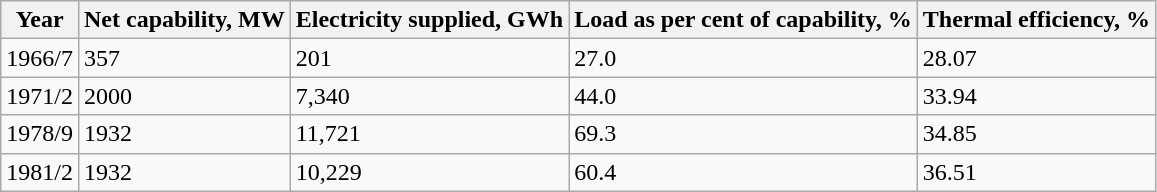<table class="wikitable">
<tr>
<th>Year</th>
<th>Net capability, MW</th>
<th>Electricity supplied, GWh</th>
<th>Load as per cent of capability, %</th>
<th>Thermal efficiency, %</th>
</tr>
<tr>
<td>1966/7</td>
<td>357</td>
<td>201</td>
<td>27.0</td>
<td>28.07</td>
</tr>
<tr>
<td>1971/2</td>
<td>2000</td>
<td>7,340</td>
<td>44.0</td>
<td>33.94</td>
</tr>
<tr>
<td>1978/9</td>
<td>1932</td>
<td>11,721</td>
<td>69.3</td>
<td>34.85</td>
</tr>
<tr>
<td>1981/2</td>
<td>1932</td>
<td>10,229</td>
<td>60.4</td>
<td>36.51</td>
</tr>
</table>
